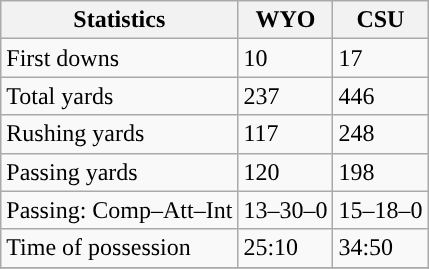<table class="wikitable" style="float: left;">
<tr>
<th>Statistics</th>
<th>WYO</th>
<th>CSU</th>
</tr>
<tr>
<td>First downs</td>
<td>10</td>
<td>17</td>
</tr>
<tr>
<td>Total yards</td>
<td>237</td>
<td>446</td>
</tr>
<tr>
<td>Rushing yards</td>
<td>117</td>
<td>248</td>
</tr>
<tr>
<td>Passing yards</td>
<td>120</td>
<td>198</td>
</tr>
<tr>
<td>Passing: Comp–Att–Int</td>
<td>13–30–0</td>
<td>15–18–0</td>
</tr>
<tr>
<td>Time of possession</td>
<td>25:10</td>
<td>34:50</td>
</tr>
<tr>
</tr>
</table>
